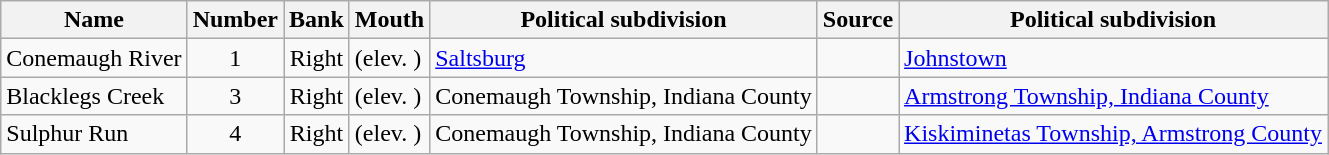<table class="wikitable sortable">
<tr>
<th>Name</th>
<th>Number</th>
<th>Bank</th>
<th>Mouth</th>
<th>Political subdivision</th>
<th>Source</th>
<th>Political subdivision</th>
</tr>
<tr>
<td>Conemaugh River</td>
<td style="text-align: center;">1</td>
<td style="text-align: center;">Right</td>
<td> (elev. )</td>
<td><a href='#'>Saltsburg</a></td>
<td></td>
<td><a href='#'>Johnstown</a></td>
</tr>
<tr>
<td>Blacklegs Creek</td>
<td style="text-align: center;">3</td>
<td style="text-align: center;">Right</td>
<td> (elev. )</td>
<td>Conemaugh Township, Indiana County</td>
<td></td>
<td><a href='#'>Armstrong Township, Indiana County</a></td>
</tr>
<tr>
<td>Sulphur Run</td>
<td style="text-align: center;">4</td>
<td style="text-align: center;">Right</td>
<td> (elev. )</td>
<td>Conemaugh Township, Indiana County</td>
<td></td>
<td><a href='#'>Kiskiminetas Township, Armstrong County</a></td>
</tr>
</table>
